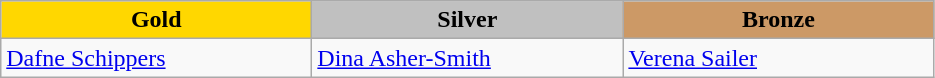<table class="wikitable" style="text-align:left">
<tr align="center">
<td width=200 bgcolor=gold><strong>Gold</strong></td>
<td width=200 bgcolor=silver><strong>Silver</strong></td>
<td width=200 bgcolor=CC9966><strong>Bronze</strong></td>
</tr>
<tr>
<td><a href='#'>Dafne Schippers</a><br><em></em></td>
<td><a href='#'>Dina Asher-Smith</a><br><em></em></td>
<td><a href='#'>Verena Sailer</a><br><em></em></td>
</tr>
</table>
